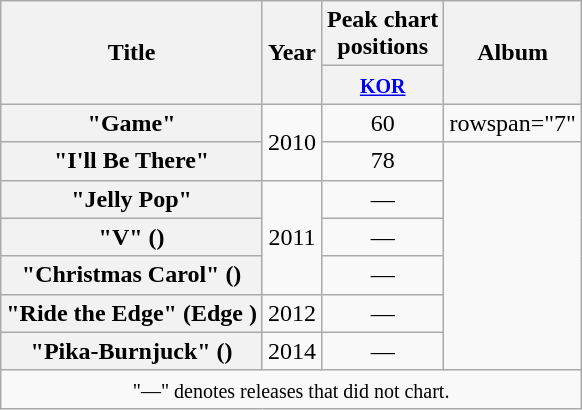<table class="wikitable plainrowheaders" style="text-align:center;">
<tr>
<th scope="col" rowspan="2">Title</th>
<th scope="col" rowspan="2">Year</th>
<th scope="col" colspan="1">Peak chart <br> positions</th>
<th scope="col" rowspan="2">Album</th>
</tr>
<tr>
<th><small><a href='#'>KOR</a></small><br></th>
</tr>
<tr>
<th scope="row">"Game"</th>
<td rowspan="2">2010</td>
<td>60</td>
<td>rowspan="7" </td>
</tr>
<tr>
<th scope="row">"I'll Be There"</th>
<td>78</td>
</tr>
<tr>
<th scope="row">"Jelly Pop"</th>
<td rowspan="3">2011</td>
<td>—</td>
</tr>
<tr>
<th scope="row">"V" ()</th>
<td>—</td>
</tr>
<tr>
<th scope="row">"Christmas Carol" ()</th>
<td>—</td>
</tr>
<tr>
<th scope="row">"Ride the Edge" (Edge )</th>
<td>2012</td>
<td>—</td>
</tr>
<tr>
<th scope="row">"Pika-Burnjuck" ()</th>
<td>2014</td>
<td>—</td>
</tr>
<tr>
<td colspan="4" align="center"><small>"—" denotes releases that did not chart.</small></td>
</tr>
</table>
